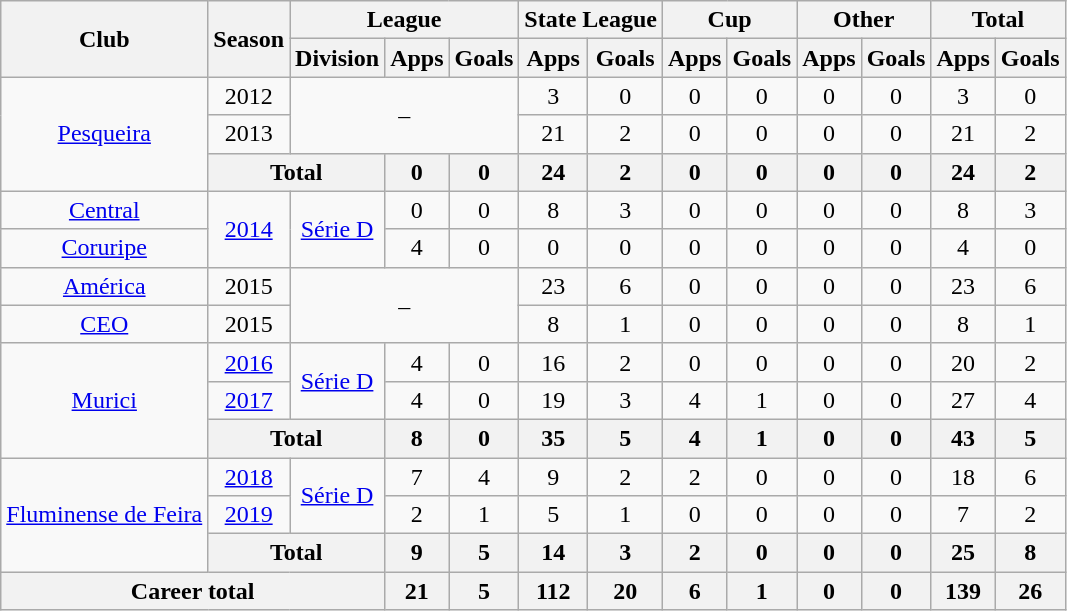<table class="wikitable" style="text-align: center">
<tr>
<th rowspan="2">Club</th>
<th rowspan="2">Season</th>
<th colspan="3">League</th>
<th colspan="2">State League</th>
<th colspan="2">Cup</th>
<th colspan="2">Other</th>
<th colspan="2">Total</th>
</tr>
<tr>
<th>Division</th>
<th>Apps</th>
<th>Goals</th>
<th>Apps</th>
<th>Goals</th>
<th>Apps</th>
<th>Goals</th>
<th>Apps</th>
<th>Goals</th>
<th>Apps</th>
<th>Goals</th>
</tr>
<tr>
<td rowspan="3"><a href='#'>Pesqueira</a></td>
<td>2012</td>
<td rowspan="2" colspan="3">–</td>
<td>3</td>
<td>0</td>
<td>0</td>
<td>0</td>
<td>0</td>
<td>0</td>
<td>3</td>
<td>0</td>
</tr>
<tr>
<td>2013</td>
<td>21</td>
<td>2</td>
<td>0</td>
<td>0</td>
<td>0</td>
<td>0</td>
<td>21</td>
<td>2</td>
</tr>
<tr>
<th colspan="2"><strong>Total</strong></th>
<th>0</th>
<th>0</th>
<th>24</th>
<th>2</th>
<th>0</th>
<th>0</th>
<th>0</th>
<th>0</th>
<th>24</th>
<th>2</th>
</tr>
<tr>
<td><a href='#'>Central</a></td>
<td rowspan="2"><a href='#'>2014</a></td>
<td rowspan="2"><a href='#'>Série D</a></td>
<td>0</td>
<td>0</td>
<td>8</td>
<td>3</td>
<td>0</td>
<td>0</td>
<td>0</td>
<td>0</td>
<td>8</td>
<td>3</td>
</tr>
<tr>
<td><a href='#'>Coruripe</a></td>
<td>4</td>
<td>0</td>
<td>0</td>
<td>0</td>
<td>0</td>
<td>0</td>
<td>0</td>
<td>0</td>
<td>4</td>
<td>0</td>
</tr>
<tr>
<td><a href='#'>América</a></td>
<td>2015</td>
<td rowspan="2" colspan="3">–</td>
<td>23</td>
<td>6</td>
<td>0</td>
<td>0</td>
<td>0</td>
<td>0</td>
<td>23</td>
<td>6</td>
</tr>
<tr>
<td><a href='#'>CEO</a></td>
<td>2015</td>
<td>8</td>
<td>1</td>
<td>0</td>
<td>0</td>
<td>0</td>
<td>0</td>
<td>8</td>
<td>1</td>
</tr>
<tr>
<td rowspan="3"><a href='#'>Murici</a></td>
<td><a href='#'>2016</a></td>
<td rowspan="2"><a href='#'>Série D</a></td>
<td>4</td>
<td>0</td>
<td>16</td>
<td>2</td>
<td>0</td>
<td>0</td>
<td>0</td>
<td>0</td>
<td>20</td>
<td>2</td>
</tr>
<tr>
<td><a href='#'>2017</a></td>
<td>4</td>
<td>0</td>
<td>19</td>
<td>3</td>
<td>4</td>
<td>1</td>
<td>0</td>
<td>0</td>
<td>27</td>
<td>4</td>
</tr>
<tr>
<th colspan="2"><strong>Total</strong></th>
<th>8</th>
<th>0</th>
<th>35</th>
<th>5</th>
<th>4</th>
<th>1</th>
<th>0</th>
<th>0</th>
<th>43</th>
<th>5</th>
</tr>
<tr>
<td rowspan="3"><a href='#'>Fluminense de Feira</a></td>
<td><a href='#'>2018</a></td>
<td rowspan="2"><a href='#'>Série D</a></td>
<td>7</td>
<td>4</td>
<td>9</td>
<td>2</td>
<td>2</td>
<td>0</td>
<td>0</td>
<td>0</td>
<td>18</td>
<td>6</td>
</tr>
<tr>
<td><a href='#'>2019</a></td>
<td>2</td>
<td>1</td>
<td>5</td>
<td>1</td>
<td>0</td>
<td>0</td>
<td>0</td>
<td>0</td>
<td>7</td>
<td>2</td>
</tr>
<tr>
<th colspan="2"><strong>Total</strong></th>
<th>9</th>
<th>5</th>
<th>14</th>
<th>3</th>
<th>2</th>
<th>0</th>
<th>0</th>
<th>0</th>
<th>25</th>
<th>8</th>
</tr>
<tr>
<th colspan="3"><strong>Career total</strong></th>
<th>21</th>
<th>5</th>
<th>112</th>
<th>20</th>
<th>6</th>
<th>1</th>
<th>0</th>
<th>0</th>
<th>139</th>
<th>26</th>
</tr>
</table>
